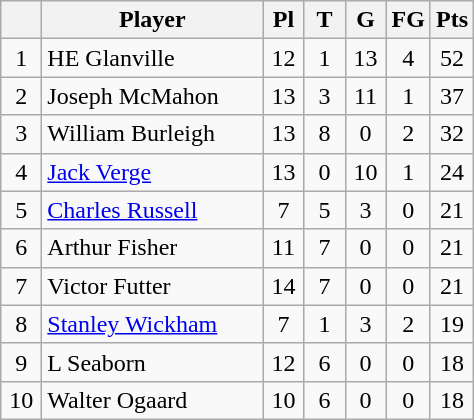<table class="wikitable" style="text-align:center;">
<tr>
<th width="20" abbr="Position"></th>
<th width="140">Player</th>
<th width="20">Pl</th>
<th width="20">T</th>
<th width="20">G</th>
<th width="20">FG</th>
<th width="20">Pts</th>
</tr>
<tr>
<td>1</td>
<td style="text-align:left;"> HE Glanville</td>
<td>12</td>
<td>1</td>
<td>13</td>
<td>4</td>
<td>52</td>
</tr>
<tr>
<td>2</td>
<td style="text-align:left;"> Joseph McMahon</td>
<td>13</td>
<td>3</td>
<td>11</td>
<td>1</td>
<td>37</td>
</tr>
<tr>
<td>3</td>
<td style="text-align:left;"> William Burleigh</td>
<td>13</td>
<td>8</td>
<td>0</td>
<td>2</td>
<td>32</td>
</tr>
<tr>
<td>4</td>
<td style="text-align:left;"> <a href='#'>Jack Verge</a></td>
<td>13</td>
<td>0</td>
<td>10</td>
<td>1</td>
<td>24</td>
</tr>
<tr>
<td>5</td>
<td style="text-align:left;"> <a href='#'>Charles Russell</a></td>
<td>7</td>
<td>5</td>
<td>3</td>
<td>0</td>
<td>21</td>
</tr>
<tr>
<td>6</td>
<td style="text-align:left;"> Arthur Fisher</td>
<td>11</td>
<td>7</td>
<td>0</td>
<td>0</td>
<td>21</td>
</tr>
<tr>
<td>7</td>
<td style="text-align:left;"> Victor Futter</td>
<td>14</td>
<td>7</td>
<td>0</td>
<td>0</td>
<td>21</td>
</tr>
<tr>
<td>8</td>
<td style="text-align:left;"> <a href='#'>Stanley Wickham</a></td>
<td>7</td>
<td>1</td>
<td>3</td>
<td>2</td>
<td>19</td>
</tr>
<tr>
<td>9</td>
<td style="text-align:left;"> L Seaborn</td>
<td>12</td>
<td>6</td>
<td>0</td>
<td>0</td>
<td>18</td>
</tr>
<tr>
<td>10</td>
<td style="text-align:left;"> Walter Ogaard</td>
<td>10</td>
<td>6</td>
<td>0</td>
<td>0</td>
<td>18</td>
</tr>
</table>
